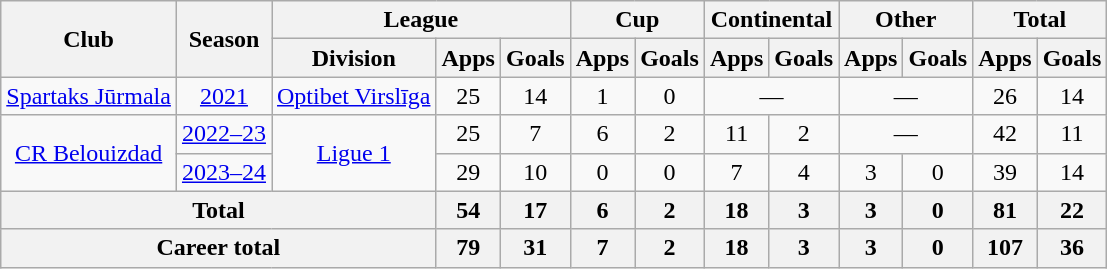<table class="wikitable" style="text-align: center">
<tr>
<th rowspan="2">Club</th>
<th rowspan="2">Season</th>
<th colspan="3">League</th>
<th colspan="2">Cup</th>
<th colspan="2">Continental</th>
<th colspan="2">Other</th>
<th colspan="2">Total</th>
</tr>
<tr>
<th>Division</th>
<th>Apps</th>
<th>Goals</th>
<th>Apps</th>
<th>Goals</th>
<th>Apps</th>
<th>Goals</th>
<th>Apps</th>
<th>Goals</th>
<th>Apps</th>
<th>Goals</th>
</tr>
<tr>
<td><a href='#'>Spartaks Jūrmala</a></td>
<td><a href='#'>2021</a></td>
<td><a href='#'>Optibet Virslīga</a></td>
<td>25</td>
<td>14</td>
<td>1</td>
<td>0</td>
<td colspan=2>—</td>
<td colspan=2>—</td>
<td>26</td>
<td>14</td>
</tr>
<tr>
<td rowspan=2><a href='#'>CR Belouizdad</a></td>
<td><a href='#'>2022–23</a></td>
<td rowspan=2><a href='#'>Ligue 1</a></td>
<td>25</td>
<td>7</td>
<td>6</td>
<td>2</td>
<td>11</td>
<td>2</td>
<td colspan=2>—</td>
<td>42</td>
<td>11</td>
</tr>
<tr>
<td><a href='#'>2023–24</a></td>
<td>29</td>
<td>10</td>
<td>0</td>
<td>0</td>
<td>7</td>
<td>4</td>
<td>3</td>
<td>0</td>
<td>39</td>
<td>14</td>
</tr>
<tr>
<th colspan="3">Total</th>
<th>54</th>
<th>17</th>
<th>6</th>
<th>2</th>
<th>18</th>
<th>3</th>
<th>3</th>
<th>0</th>
<th>81</th>
<th>22</th>
</tr>
<tr>
<th colspan="3">Career total</th>
<th>79</th>
<th>31</th>
<th>7</th>
<th>2</th>
<th>18</th>
<th>3</th>
<th>3</th>
<th>0</th>
<th>107</th>
<th>36</th>
</tr>
</table>
